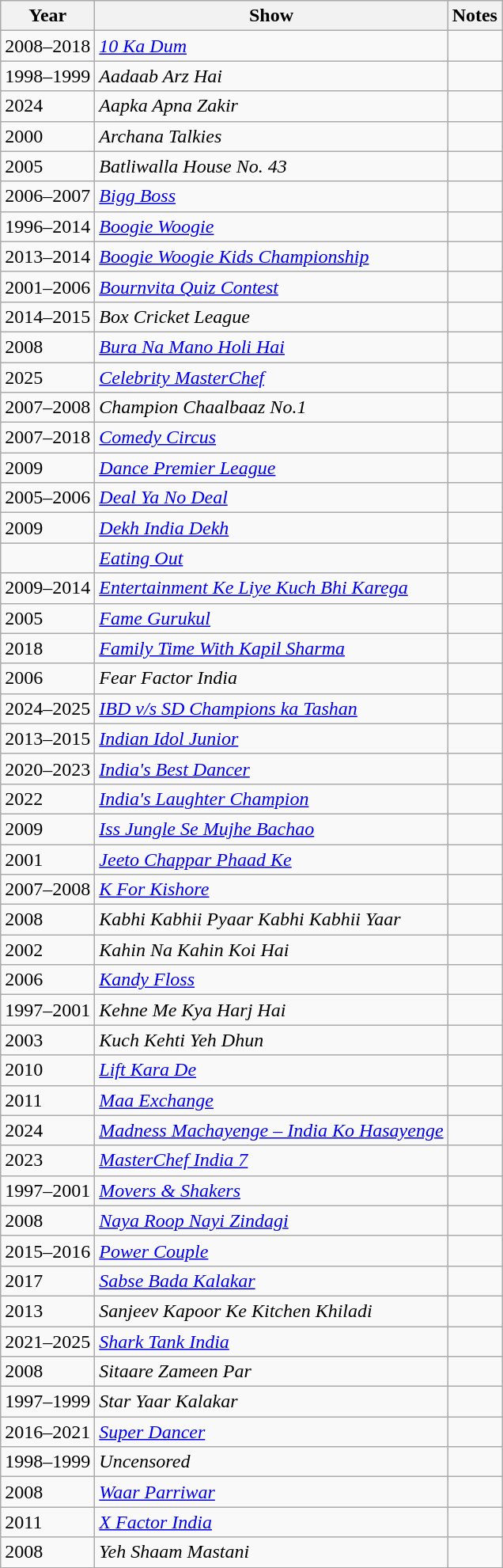<table class="wikitable sortable">
<tr>
<th>Year</th>
<th>Show</th>
<th>Notes</th>
</tr>
<tr>
<td>2008–2018</td>
<td><em><a href='#'>10 Ka Dum</a></em></td>
<td></td>
</tr>
<tr>
<td>1998–1999</td>
<td><em>Aadaab Arz Hai</em></td>
<td></td>
</tr>
<tr>
<td>2024</td>
<td><em>Aapka Apna Zakir</em></td>
<td></td>
</tr>
<tr>
<td>2000</td>
<td><em>Archana Talkies</em></td>
<td></td>
</tr>
<tr>
<td>2005</td>
<td><em>Batliwalla House No. 43</em></td>
<td></td>
</tr>
<tr>
<td>2006–2007</td>
<td><em><a href='#'>Bigg Boss</a></em></td>
<td></td>
</tr>
<tr>
<td>1996–2014</td>
<td><em><a href='#'>Boogie Woogie</a></em></td>
<td></td>
</tr>
<tr>
<td>2013–2014</td>
<td><em><a href='#'>Boogie Woogie Kids Championship</a></em></td>
<td></td>
</tr>
<tr>
<td>2001–2006</td>
<td><em><a href='#'>Bournvita Quiz Contest</a></em></td>
<td></td>
</tr>
<tr>
<td>2014–2015</td>
<td><em>Box Cricket League</em></td>
<td></td>
</tr>
<tr>
<td>2008</td>
<td><em><a href='#'>Bura Na Mano Holi Hai</a></em></td>
<td></td>
</tr>
<tr>
<td>2025</td>
<td><em><a href='#'>Celebrity MasterChef</a></em></td>
<td></td>
</tr>
<tr>
<td>2007–2008</td>
<td><em>Champion Chaalbaaz No.1</em></td>
<td></td>
</tr>
<tr>
<td>2007–2018</td>
<td><em><a href='#'>Comedy Circus</a></em></td>
<td></td>
</tr>
<tr>
<td>2009</td>
<td><em><a href='#'>Dance Premier League</a></em></td>
<td></td>
</tr>
<tr>
<td>2005–2006</td>
<td><em><a href='#'>Deal Ya No Deal</a></em></td>
<td></td>
</tr>
<tr>
<td>2009</td>
<td><em><a href='#'>Dekh India Dekh</a></em></td>
<td></td>
</tr>
<tr>
<td></td>
<td><em><a href='#'>Eating Out</a></em></td>
<td></td>
</tr>
<tr>
<td>2009–2014</td>
<td><em><a href='#'>Entertainment Ke Liye Kuch Bhi Karega</a></em></td>
<td></td>
</tr>
<tr>
<td>2005</td>
<td><em><a href='#'>Fame Gurukul</a></em></td>
<td></td>
</tr>
<tr>
<td>2018</td>
<td><em><a href='#'>Family Time With Kapil Sharma</a></em></td>
<td></td>
</tr>
<tr>
<td>2006</td>
<td><em>Fear Factor India</em></td>
<td></td>
</tr>
<tr>
<td>2024–2025</td>
<td><em><a href='#'>IBD v/s SD Champions ka Tashan</a></em></td>
<td></td>
</tr>
<tr>
<td>2013–2015</td>
<td><em><a href='#'>Indian Idol Junior</a></em></td>
<td></td>
</tr>
<tr>
<td>2020–2023</td>
<td><em><a href='#'>India's Best Dancer</a></em></td>
<td></td>
</tr>
<tr>
<td>2022</td>
<td><em><a href='#'>India's Laughter Champion</a></em></td>
<td></td>
</tr>
<tr>
<td>2009</td>
<td><em><a href='#'>Iss Jungle Se Mujhe Bachao</a></em></td>
<td></td>
</tr>
<tr>
<td>2001</td>
<td><em><a href='#'>Jeeto Chappar Phaad Ke</a></em></td>
<td></td>
</tr>
<tr>
<td>2007–2008</td>
<td><em><a href='#'>K For Kishore</a></em></td>
<td></td>
</tr>
<tr>
<td>2008</td>
<td><em>Kabhi Kabhii Pyaar Kabhi Kabhii Yaar</em></td>
<td></td>
</tr>
<tr>
<td>2002</td>
<td><em>Kahin Na Kahin Koi Hai</em></td>
<td></td>
</tr>
<tr>
<td>2006</td>
<td><em><a href='#'>Kandy Floss</a></em></td>
<td></td>
</tr>
<tr>
<td>1997–2001</td>
<td><em>Kehne Me Kya Harj Hai</em></td>
<td></td>
</tr>
<tr>
<td>2003</td>
<td><em>Kuch Kehti Yeh Dhun</em></td>
<td></td>
</tr>
<tr>
<td>2010</td>
<td><em><a href='#'>Lift Kara De</a></em></td>
<td></td>
</tr>
<tr>
<td>2011</td>
<td><em><a href='#'>Maa Exchange</a></em></td>
<td></td>
</tr>
<tr>
<td>2024</td>
<td><em><a href='#'>Madness Machayenge – India Ko Hasayenge</a></em></td>
<td></td>
</tr>
<tr>
<td>2023</td>
<td><em><a href='#'>MasterChef India 7</a></em></td>
<td></td>
</tr>
<tr>
<td>1997–2001</td>
<td><em><a href='#'>Movers & Shakers</a></em></td>
<td></td>
</tr>
<tr>
<td>2008</td>
<td><em><a href='#'>Naya Roop Nayi Zindagi</a></em></td>
<td></td>
</tr>
<tr>
<td>2015–2016</td>
<td><em><a href='#'>Power Couple</a></em></td>
<td></td>
</tr>
<tr>
<td>2017</td>
<td><em><a href='#'>Sabse Bada Kalakar</a></em></td>
<td></td>
</tr>
<tr>
<td>2013</td>
<td><em>Sanjeev Kapoor Ke Kitchen Khiladi</em></td>
<td></td>
</tr>
<tr>
<td>2021–2025</td>
<td><em><a href='#'>Shark Tank India</a></em></td>
<td></td>
</tr>
<tr>
<td>2008</td>
<td><em>Sitaare Zameen Par</em></td>
<td></td>
</tr>
<tr>
<td>1997–1999</td>
<td><em>Star Yaar Kalakar</em></td>
<td></td>
</tr>
<tr>
<td>2016–2021</td>
<td><em><a href='#'>Super Dancer</a></em></td>
<td></td>
</tr>
<tr>
<td>1998–1999</td>
<td><em>Uncensored</em></td>
<td></td>
</tr>
<tr>
<td>2008</td>
<td><em><a href='#'>Waar Parriwar</a></em></td>
<td></td>
</tr>
<tr>
<td>2011</td>
<td><em><a href='#'>X Factor India</a></em></td>
<td></td>
</tr>
<tr>
<td>2008</td>
<td><em>Yeh Shaam Mastani</em></td>
<td></td>
</tr>
</table>
